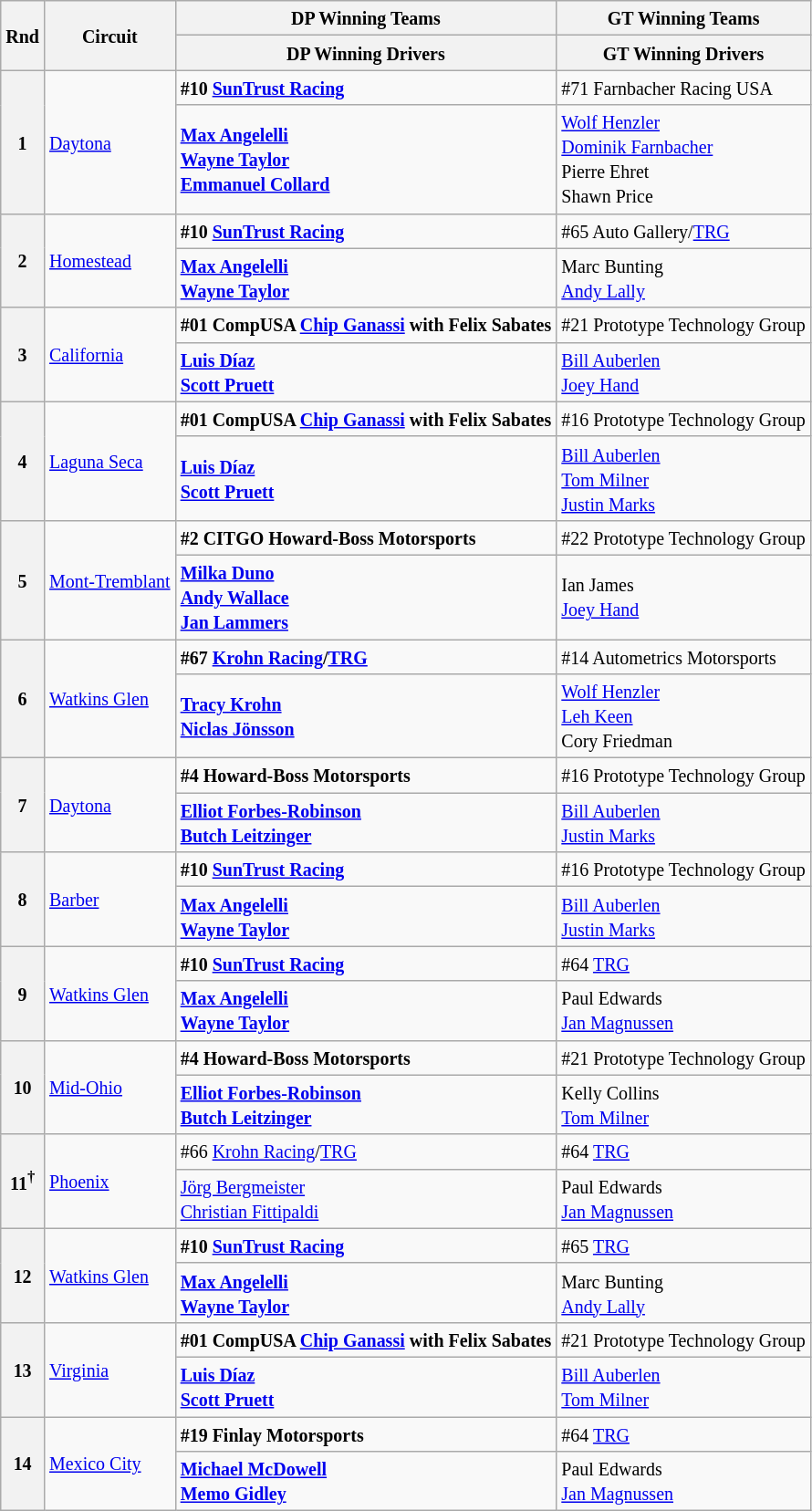<table class="wikitable">
<tr>
<th rowspan="2"><small>Rnd</small></th>
<th rowspan="2"><small>Circuit</small></th>
<th><small>DP Winning Teams</small></th>
<th><small>GT Winning Teams</small></th>
</tr>
<tr>
<th><small>DP Winning Drivers</small></th>
<th><small>GT Winning Drivers</small></th>
</tr>
<tr>
<th rowspan="2"><small>1</small></th>
<td rowspan="2"><a href='#'><small>Daytona</small></a></td>
<td><strong><small> #10 <a href='#'>SunTrust Racing</a></small></strong></td>
<td><small> #71 Farnbacher Racing USA</small></td>
</tr>
<tr>
<td><strong><small> <a href='#'>Max Angelelli</a></small><br><small> <a href='#'>Wayne Taylor</a></small><br><small> <a href='#'>Emmanuel Collard</a></small></strong></td>
<td><small> <a href='#'>Wolf Henzler</a></small><br><small> <a href='#'>Dominik Farnbacher</a></small><br><small> Pierre Ehret</small><br><small> Shawn Price</small></td>
</tr>
<tr>
<th rowspan="2"><small>2</small></th>
<td rowspan="2"><a href='#'><small>Homestead</small></a></td>
<td><strong><small> #10 <a href='#'>SunTrust Racing</a></small></strong></td>
<td><small> #65 Auto Gallery/<a href='#'>TRG</a></small></td>
</tr>
<tr>
<td><strong><small> <a href='#'>Max Angelelli</a></small><br><small> <a href='#'>Wayne Taylor</a></small></strong></td>
<td><small> Marc Bunting</small><br><small> <a href='#'>Andy Lally</a></small></td>
</tr>
<tr>
<th rowspan="2"><small>3</small></th>
<td rowspan="2"><a href='#'><small>California</small></a></td>
<td><small><strong> #01 CompUSA <a href='#'>Chip Ganassi</a> with Felix Sabates</strong></small></td>
<td><small> #21 Prototype Technology Group</small></td>
</tr>
<tr>
<td><strong><small> <a href='#'>Luis Díaz</a></small><br><small> <a href='#'>Scott Pruett</a></small></strong></td>
<td><small> <a href='#'>Bill Auberlen</a></small><br><small> <a href='#'>Joey Hand</a></small></td>
</tr>
<tr>
<th rowspan="2"><small>4</small></th>
<td rowspan="2"><a href='#'><small>Laguna Seca</small></a></td>
<td><small><strong> #01 CompUSA <a href='#'>Chip Ganassi</a> with Felix Sabates</strong></small></td>
<td><small> #16 Prototype Technology Group</small></td>
</tr>
<tr>
<td><strong><small> <a href='#'>Luis Díaz</a></small><br><small> <a href='#'>Scott Pruett</a></small></strong></td>
<td><small> <a href='#'>Bill Auberlen</a></small><br><small> <a href='#'>Tom Milner</a></small><br><small> <a href='#'>Justin Marks</a></small></td>
</tr>
<tr>
<th rowspan="2"><small>5</small></th>
<td rowspan="2"><a href='#'><small>Mont-Tremblant</small></a></td>
<td><small><strong> #2 CITGO Howard-Boss Motorsports</strong></small></td>
<td><small> #22 Prototype Technology Group</small></td>
</tr>
<tr>
<td><strong><small> <a href='#'>Milka Duno</a></small><br><small> <a href='#'>Andy Wallace</a></small><br><small> <a href='#'>Jan Lammers</a></small></strong></td>
<td><small> Ian James</small><br><small> <a href='#'>Joey Hand</a></small></td>
</tr>
<tr>
<th rowspan="2"><small>6</small></th>
<td rowspan="2"><a href='#'><small>Watkins Glen</small></a></td>
<td><small><strong> #67 <a href='#'>Krohn Racing</a>/<a href='#'>TRG</a></strong></small></td>
<td><small> #14 Autometrics Motorsports</small></td>
</tr>
<tr>
<td><strong><small> <a href='#'>Tracy Krohn</a></small><br><small> <a href='#'>Niclas Jönsson</a></small></strong></td>
<td><small> <a href='#'>Wolf Henzler</a></small><br><small> <a href='#'>Leh Keen</a></small><br><small> Cory Friedman</small></td>
</tr>
<tr>
<th rowspan="2"><small>7</small></th>
<td rowspan="2"><a href='#'><small>Daytona</small></a></td>
<td><small><strong> #4 Howard-Boss Motorsports</strong></small></td>
<td><small> #16 Prototype Technology Group</small></td>
</tr>
<tr>
<td><strong><small> <a href='#'>Elliot Forbes-Robinson</a></small><br><small> <a href='#'>Butch Leitzinger</a></small></strong></td>
<td><small> <a href='#'>Bill Auberlen</a></small><br><small> <a href='#'>Justin Marks</a></small></td>
</tr>
<tr>
<th rowspan="2"><small>8</small></th>
<td rowspan="2"><a href='#'><small>Barber</small></a></td>
<td><strong><small> #10 <a href='#'>SunTrust Racing</a></small></strong></td>
<td><small> #16 Prototype Technology Group</small></td>
</tr>
<tr>
<td><strong><small> <a href='#'>Max Angelelli</a></small><br><small> <a href='#'>Wayne Taylor</a></small></strong></td>
<td><small> <a href='#'>Bill Auberlen</a></small><br><small> <a href='#'>Justin Marks</a></small></td>
</tr>
<tr>
<th rowspan="2"><small>9</small></th>
<td rowspan="2"><a href='#'><small>Watkins Glen</small></a></td>
<td><strong><small> #10 <a href='#'>SunTrust Racing</a></small></strong></td>
<td><small> #64 <a href='#'>TRG</a></small></td>
</tr>
<tr>
<td><strong><small> <a href='#'>Max Angelelli</a></small><br><small> <a href='#'>Wayne Taylor</a></small></strong></td>
<td><small> Paul Edwards</small><br><small> <a href='#'>Jan Magnussen</a></small></td>
</tr>
<tr>
<th rowspan="2"><small>10</small></th>
<td rowspan="2"><a href='#'><small>Mid-Ohio</small></a></td>
<td><small><strong> #4 Howard-Boss Motorsports</strong></small></td>
<td><small> #21 Prototype Technology Group</small></td>
</tr>
<tr>
<td><strong><small> <a href='#'>Elliot Forbes-Robinson</a></small><br><small> <a href='#'>Butch Leitzinger</a></small></strong></td>
<td><small> Kelly Collins</small><br><small> <a href='#'>Tom Milner</a></small></td>
</tr>
<tr>
<th rowspan="2"><small>11<sup>†</sup></small></th>
<td rowspan="2"><a href='#'><small>Phoenix</small></a></td>
<td><small><strong></strong></small> <small>#66 <a href='#'>Krohn Racing</a>/<a href='#'>TRG</a></small></td>
<td><small> #64 <a href='#'>TRG</a></small></td>
</tr>
<tr>
<td><small> <a href='#'>Jörg Bergmeister</a></small><br><small> <a href='#'>Christian Fittipaldi</a></small></td>
<td><small> Paul Edwards</small><br><small> <a href='#'>Jan Magnussen</a></small></td>
</tr>
<tr>
<th rowspan="2"><small>12</small></th>
<td rowspan="2"><a href='#'><small>Watkins Glen</small></a></td>
<td><strong><small> #10 <a href='#'>SunTrust Racing</a></small></strong></td>
<td><small> #65 <a href='#'>TRG</a></small></td>
</tr>
<tr>
<td><strong><small> <a href='#'>Max Angelelli</a></small><br><small> <a href='#'>Wayne Taylor</a></small></strong></td>
<td><small> Marc Bunting</small><br><small> <a href='#'>Andy Lally</a></small></td>
</tr>
<tr>
<th rowspan="2"><small>13</small></th>
<td rowspan="2"><a href='#'><small>Virginia</small></a></td>
<td><small><strong> #01 CompUSA <a href='#'>Chip Ganassi</a> with Felix Sabates</strong></small></td>
<td><small> #21 Prototype Technology Group</small></td>
</tr>
<tr>
<td><strong><small> <a href='#'>Luis Díaz</a></small><br><small> <a href='#'>Scott Pruett</a></small></strong></td>
<td><small> <a href='#'>Bill Auberlen</a></small><br><small> <a href='#'>Tom Milner</a></small></td>
</tr>
<tr>
<th rowspan="2"><small>14</small></th>
<td rowspan="2"><a href='#'><small>Mexico City</small></a></td>
<td><strong><small> #19 Finlay Motorsports</small></strong></td>
<td><small> #64 <a href='#'>TRG</a></small></td>
</tr>
<tr>
<td><strong><small> <a href='#'>Michael McDowell</a></small><br><small> <a href='#'>Memo Gidley</a></small></strong></td>
<td><small> Paul Edwards</small><br><small> <a href='#'>Jan Magnussen</a></small></td>
</tr>
</table>
